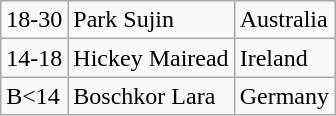<table class="wikitable">
<tr>
<td>18-30</td>
<td>Park Sujin</td>
<td>Australia</td>
</tr>
<tr>
<td>14-18</td>
<td>Hickey Mairead</td>
<td>Ireland</td>
</tr>
<tr>
<td>B<14</td>
<td>Boschkor Lara</td>
<td>Germany</td>
</tr>
</table>
